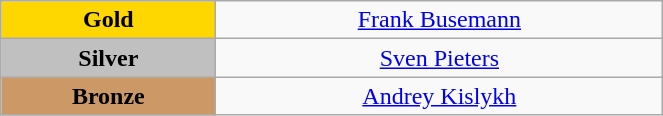<table class="wikitable" style="text-align:center; " width="35%">
<tr>
<td bgcolor="gold"><strong>Gold</strong></td>
<td><a href='#'>Frank Busemann</a><br>  <small><em></em></small></td>
</tr>
<tr>
<td bgcolor="silver"><strong>Silver</strong></td>
<td><a href='#'>Sven Pieters</a><br>  <small><em></em></small></td>
</tr>
<tr>
<td bgcolor="CC9966"><strong>Bronze</strong></td>
<td><a href='#'>Andrey Kislykh</a><br>  <small><em></em></small></td>
</tr>
</table>
